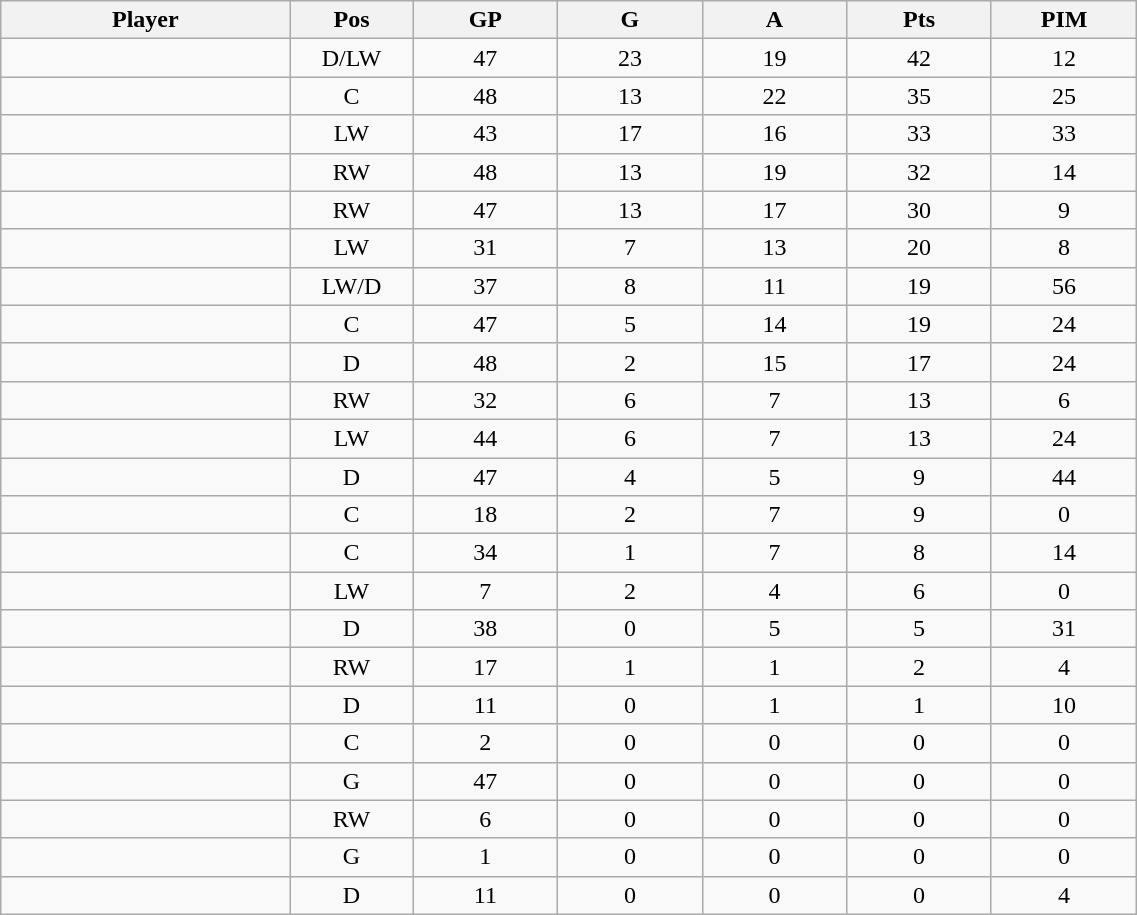<table class="wikitable sortable" width="60%">
<tr ALIGN="center">
<th bgcolor="#DDDDFF" width="10%">Player</th>
<th bgcolor="#DDDDFF" width="3%" title="Position">Pos</th>
<th bgcolor="#DDDDFF" width="5%" title="Games played">GP</th>
<th bgcolor="#DDDDFF" width="5%" title="Goals">G</th>
<th bgcolor="#DDDDFF" width="5%" title="Assists">A</th>
<th bgcolor="#DDDDFF" width="5%" title="Points">Pts</th>
<th bgcolor="#DDDDFF" width="5%" title="Penalties in Minutes">PIM</th>
</tr>
<tr align="center">
<td align="right"></td>
<td>D/LW</td>
<td>47</td>
<td>23</td>
<td>19</td>
<td>42</td>
<td>12</td>
</tr>
<tr align="center">
<td align="right"></td>
<td>C</td>
<td>48</td>
<td>13</td>
<td>22</td>
<td>35</td>
<td>25</td>
</tr>
<tr align="center">
<td align="right"></td>
<td>LW</td>
<td>43</td>
<td>17</td>
<td>16</td>
<td>33</td>
<td>33</td>
</tr>
<tr align="center">
<td align="right"></td>
<td>RW</td>
<td>48</td>
<td>13</td>
<td>19</td>
<td>32</td>
<td>14</td>
</tr>
<tr align="center">
<td align="right"></td>
<td>RW</td>
<td>47</td>
<td>13</td>
<td>17</td>
<td>30</td>
<td>9</td>
</tr>
<tr align="center">
<td align="right"></td>
<td>LW</td>
<td>31</td>
<td>7</td>
<td>13</td>
<td>20</td>
<td>8</td>
</tr>
<tr align="center">
<td align="right"></td>
<td>LW/D</td>
<td>37</td>
<td>8</td>
<td>11</td>
<td>19</td>
<td>56</td>
</tr>
<tr align="center">
<td align="right"></td>
<td>C</td>
<td>47</td>
<td>5</td>
<td>14</td>
<td>19</td>
<td>24</td>
</tr>
<tr align="center">
<td align="right"></td>
<td>D</td>
<td>48</td>
<td>2</td>
<td>15</td>
<td>17</td>
<td>24</td>
</tr>
<tr align="center">
<td align="right"></td>
<td>RW</td>
<td>32</td>
<td>6</td>
<td>7</td>
<td>13</td>
<td>6</td>
</tr>
<tr align="center">
<td align="right"></td>
<td>LW</td>
<td>44</td>
<td>6</td>
<td>7</td>
<td>13</td>
<td>24</td>
</tr>
<tr align="center">
<td align="right"></td>
<td>D</td>
<td>47</td>
<td>4</td>
<td>5</td>
<td>9</td>
<td>44</td>
</tr>
<tr align="center">
<td align="right"></td>
<td>C</td>
<td>18</td>
<td>2</td>
<td>7</td>
<td>9</td>
<td>0</td>
</tr>
<tr align="center">
<td align="right"></td>
<td>C</td>
<td>34</td>
<td>1</td>
<td>7</td>
<td>8</td>
<td>14</td>
</tr>
<tr align="center">
<td align="right"></td>
<td>LW</td>
<td>7</td>
<td>2</td>
<td>4</td>
<td>6</td>
<td>0</td>
</tr>
<tr align="center">
<td align="right"></td>
<td>D</td>
<td>38</td>
<td>0</td>
<td>5</td>
<td>5</td>
<td>31</td>
</tr>
<tr align="center">
<td align="right"></td>
<td>RW</td>
<td>17</td>
<td>1</td>
<td>1</td>
<td>2</td>
<td>4</td>
</tr>
<tr align="center">
<td align="right"></td>
<td>D</td>
<td>11</td>
<td>0</td>
<td>1</td>
<td>1</td>
<td>10</td>
</tr>
<tr align="center">
<td align="right"></td>
<td>C</td>
<td>2</td>
<td>0</td>
<td>0</td>
<td>0</td>
<td>0</td>
</tr>
<tr align="center">
<td align="right"></td>
<td>G</td>
<td>47</td>
<td>0</td>
<td>0</td>
<td>0</td>
<td>0</td>
</tr>
<tr align="center">
<td align="right"></td>
<td>RW</td>
<td>6</td>
<td>0</td>
<td>0</td>
<td>0</td>
<td>0</td>
</tr>
<tr align="center">
<td align="right"></td>
<td>G</td>
<td>1</td>
<td>0</td>
<td>0</td>
<td>0</td>
<td>0</td>
</tr>
<tr align="center">
<td align="right"></td>
<td>D</td>
<td>11</td>
<td>0</td>
<td>0</td>
<td>0</td>
<td>4</td>
</tr>
</table>
